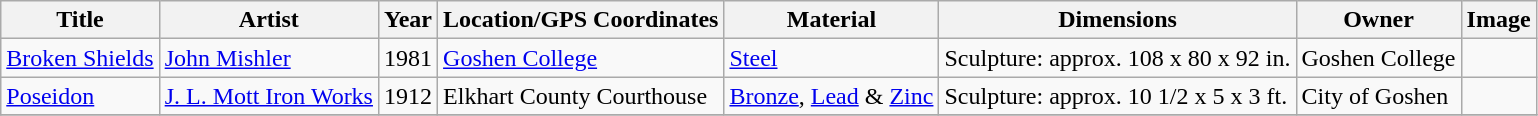<table class="wikitable sortable">
<tr>
<th>Title</th>
<th>Artist</th>
<th>Year</th>
<th>Location/GPS Coordinates</th>
<th>Material</th>
<th>Dimensions</th>
<th>Owner</th>
<th>Image</th>
</tr>
<tr>
<td><a href='#'>Broken Shields</a></td>
<td><a href='#'>John Mishler</a></td>
<td>1981</td>
<td><a href='#'>Goshen College</a></td>
<td><a href='#'>Steel</a></td>
<td>Sculpture: approx. 108 x 80 x 92 in.</td>
<td>Goshen College</td>
<td></td>
</tr>
<tr>
<td><a href='#'>Poseidon</a></td>
<td><a href='#'>J. L. Mott Iron Works</a></td>
<td>1912</td>
<td>Elkhart County Courthouse</td>
<td><a href='#'>Bronze</a>, <a href='#'>Lead</a> & <a href='#'>Zinc</a></td>
<td>Sculpture: approx. 10 1/2 x 5 x 3 ft.</td>
<td>City of Goshen</td>
<td></td>
</tr>
<tr>
</tr>
</table>
